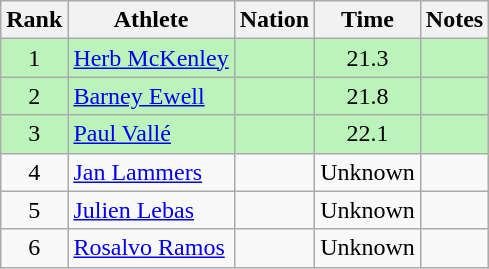<table class="wikitable sortable" style="text-align:center">
<tr>
<th>Rank</th>
<th>Athlete</th>
<th>Nation</th>
<th>Time</th>
<th>Notes</th>
</tr>
<tr bgcolor=#bbf3bb>
<td>1</td>
<td align=left><a href='#'>Herb McKenley</a></td>
<td align=left></td>
<td>21.3</td>
<td></td>
</tr>
<tr bgcolor=#bbf3bb>
<td>2</td>
<td align=left><a href='#'>Barney Ewell</a></td>
<td align=left></td>
<td>21.8</td>
<td></td>
</tr>
<tr bgcolor=#bbf3bb>
<td>3</td>
<td align=left><a href='#'>Paul Vallé</a></td>
<td align=left></td>
<td>22.1</td>
<td></td>
</tr>
<tr>
<td>4</td>
<td align=left><a href='#'>Jan Lammers</a></td>
<td align=left></td>
<td data-sort-value=30.0>Unknown</td>
<td></td>
</tr>
<tr>
<td>5</td>
<td align=left><a href='#'>Julien Lebas</a></td>
<td align=left></td>
<td data-sort-value=30.0>Unknown</td>
<td></td>
</tr>
<tr>
<td>6</td>
<td align=left><a href='#'>Rosalvo Ramos</a></td>
<td align=left></td>
<td data-sort-value=30.0>Unknown</td>
<td></td>
</tr>
</table>
